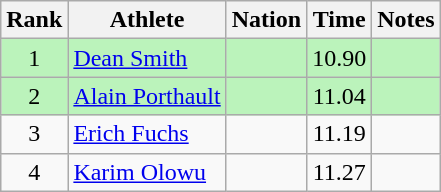<table class="wikitable sortable" style="text-align:center">
<tr>
<th>Rank</th>
<th>Athlete</th>
<th>Nation</th>
<th>Time</th>
<th>Notes</th>
</tr>
<tr bgcolor=bbf3bb>
<td>1</td>
<td align=left><a href='#'>Dean Smith</a></td>
<td align=left></td>
<td>10.90</td>
<td></td>
</tr>
<tr bgcolor=bbf3bb>
<td>2</td>
<td align=left><a href='#'>Alain Porthault</a></td>
<td align=left></td>
<td>11.04</td>
<td></td>
</tr>
<tr>
<td>3</td>
<td align=left><a href='#'>Erich Fuchs</a></td>
<td align=left></td>
<td>11.19</td>
<td></td>
</tr>
<tr>
<td>4</td>
<td align=left><a href='#'>Karim Olowu</a></td>
<td align=left></td>
<td>11.27</td>
<td></td>
</tr>
</table>
